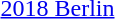<table>
<tr>
<td><a href='#'>2018 Berlin</a><br></td>
<td></td>
<td></td>
<td></td>
</tr>
</table>
